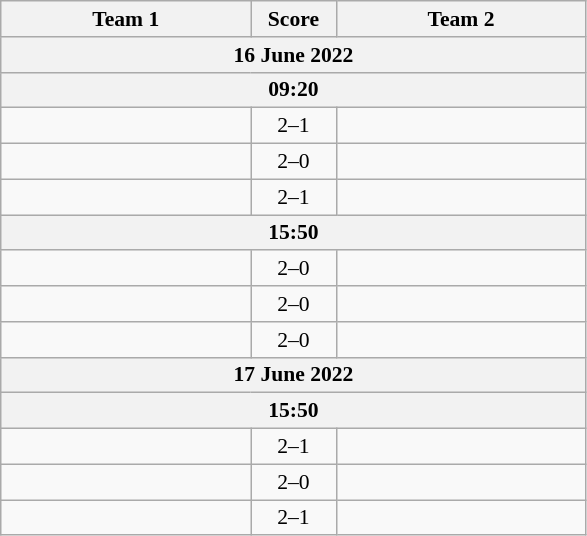<table class="wikitable" style="text-align: center; font-size:90% ">
<tr>
<th align="right" width="160">Team 1</th>
<th width="50">Score</th>
<th align="left" width="160">Team 2</th>
</tr>
<tr>
<th colspan=3>16 June 2022</th>
</tr>
<tr>
<th colspan=3>09:20</th>
</tr>
<tr>
<td align=right></td>
<td align=center>2–1</td>
<td align=left></td>
</tr>
<tr>
<td align=right></td>
<td align=center>2–0</td>
<td align=left></td>
</tr>
<tr>
<td align=right></td>
<td align=center>2–1</td>
<td align=left></td>
</tr>
<tr>
<th colspan=3>15:50</th>
</tr>
<tr>
<td align=right></td>
<td align=center>2–0</td>
<td align=left></td>
</tr>
<tr>
<td align=right></td>
<td align=center>2–0</td>
<td align=left></td>
</tr>
<tr>
<td align=right></td>
<td align=center>2–0</td>
<td align=left></td>
</tr>
<tr>
<th colspan=3>17 June 2022</th>
</tr>
<tr>
<th colspan=3>15:50</th>
</tr>
<tr>
<td align=right></td>
<td align=center>2–1</td>
<td align=left></td>
</tr>
<tr>
<td align=right></td>
<td align=center>2–0</td>
<td align=left></td>
</tr>
<tr>
<td align=right></td>
<td align=center>2–1</td>
<td align=left></td>
</tr>
</table>
